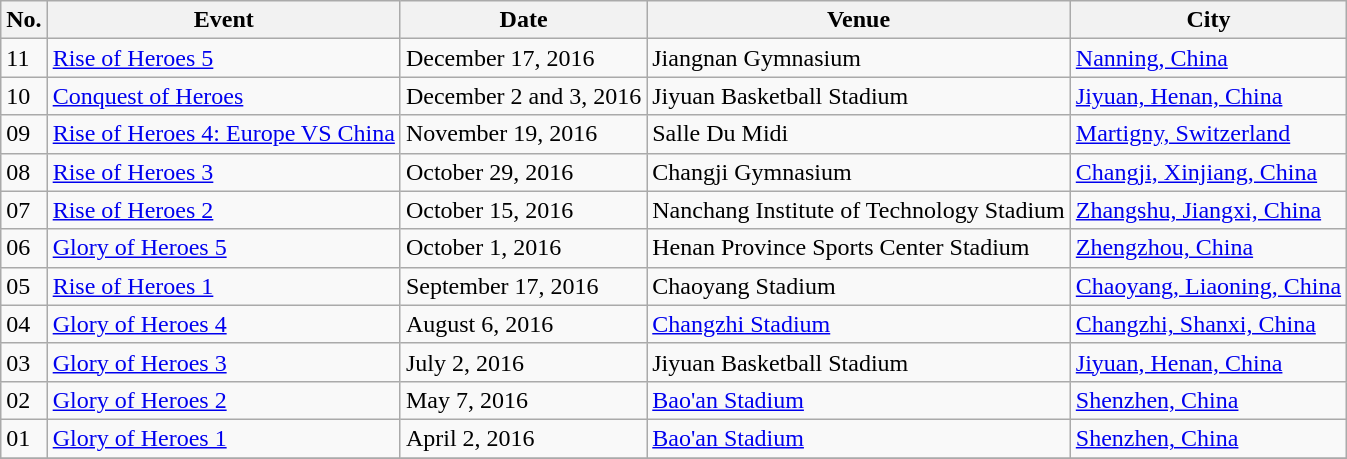<table class="wikitable sortable">
<tr>
<th>No.</th>
<th>Event</th>
<th>Date</th>
<th>Venue</th>
<th>City</th>
</tr>
<tr>
<td>11</td>
<td><a href='#'>Rise of Heroes 5</a></td>
<td>December 17, 2016</td>
<td>Jiangnan Gymnasium</td>
<td> <a href='#'>Nanning, China</a></td>
</tr>
<tr>
<td>10</td>
<td><a href='#'>Conquest of Heroes</a></td>
<td>December 2 and 3, 2016</td>
<td>Jiyuan Basketball Stadium</td>
<td> <a href='#'>Jiyuan, Henan, China</a></td>
</tr>
<tr>
<td>09</td>
<td><a href='#'>Rise of Heroes 4: Europe VS China</a></td>
<td>November 19, 2016</td>
<td>Salle Du Midi</td>
<td> <a href='#'>Martigny, Switzerland</a></td>
</tr>
<tr>
<td>08</td>
<td><a href='#'>Rise of Heroes 3</a></td>
<td>October 29, 2016</td>
<td>Changji Gymnasium</td>
<td> <a href='#'>Changji, Xinjiang, China</a></td>
</tr>
<tr>
<td>07</td>
<td><a href='#'>Rise of Heroes 2</a></td>
<td>October 15, 2016</td>
<td>Nanchang Institute of Technology Stadium</td>
<td> <a href='#'>Zhangshu, Jiangxi, China</a></td>
</tr>
<tr>
<td>06</td>
<td><a href='#'>Glory of Heroes 5</a></td>
<td>October 1, 2016</td>
<td>Henan Province Sports Center Stadium</td>
<td> <a href='#'>Zhengzhou, China</a></td>
</tr>
<tr>
<td>05</td>
<td><a href='#'>Rise of Heroes 1</a></td>
<td>September 17, 2016</td>
<td>Chaoyang Stadium</td>
<td> <a href='#'>Chaoyang, Liaoning, China</a></td>
</tr>
<tr>
<td>04</td>
<td><a href='#'>Glory of Heroes 4</a></td>
<td>August 6, 2016</td>
<td><a href='#'>Changzhi Stadium</a></td>
<td> <a href='#'>Changzhi, Shanxi, China</a></td>
</tr>
<tr>
<td>03</td>
<td><a href='#'>Glory of Heroes 3</a></td>
<td>July 2, 2016</td>
<td>Jiyuan Basketball Stadium</td>
<td> <a href='#'>Jiyuan, Henan, China</a></td>
</tr>
<tr>
<td>02</td>
<td><a href='#'>Glory of Heroes 2</a></td>
<td>May 7, 2016</td>
<td><a href='#'>Bao'an Stadium</a></td>
<td> <a href='#'>Shenzhen, China</a></td>
</tr>
<tr>
<td>01</td>
<td><a href='#'>Glory of Heroes 1</a></td>
<td>April 2, 2016</td>
<td><a href='#'>Bao'an Stadium</a></td>
<td> <a href='#'>Shenzhen, China</a></td>
</tr>
<tr>
</tr>
</table>
